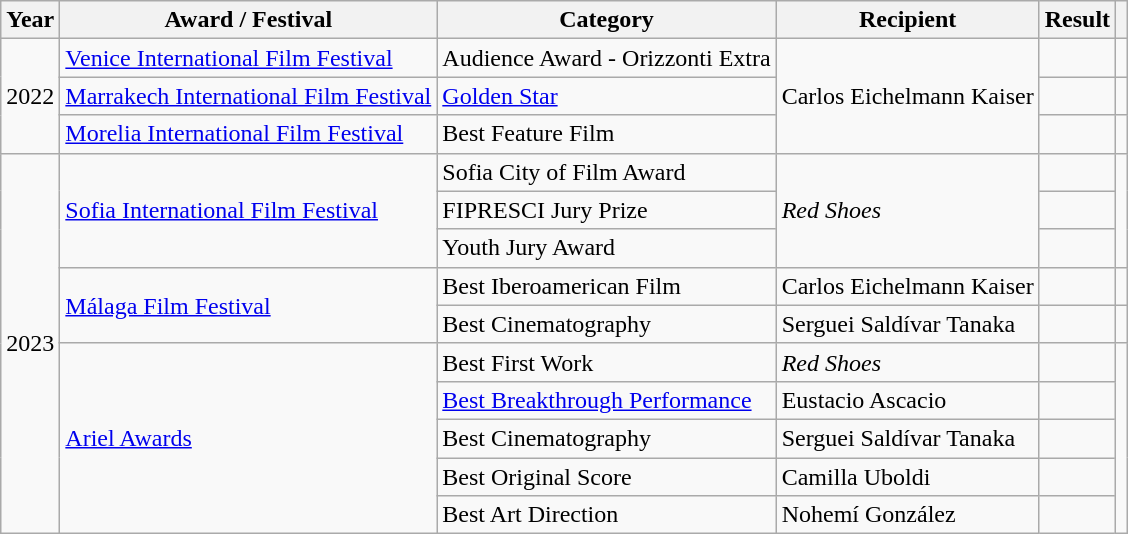<table class="wikitable">
<tr>
<th>Year</th>
<th>Award / Festival</th>
<th>Category</th>
<th>Recipient</th>
<th>Result</th>
<th></th>
</tr>
<tr>
<td rowspan="3">2022</td>
<td><a href='#'>Venice International Film Festival</a></td>
<td>Audience Award - Orizzonti Extra</td>
<td rowspan="3">Carlos Eichelmann Kaiser</td>
<td></td>
<td></td>
</tr>
<tr>
<td><a href='#'>Marrakech International Film Festival</a></td>
<td><a href='#'>Golden Star</a></td>
<td></td>
<td></td>
</tr>
<tr>
<td><a href='#'>Morelia International Film Festival</a></td>
<td>Best Feature Film</td>
<td></td>
<td></td>
</tr>
<tr>
<td rowspan="10">2023</td>
<td rowspan="3"><a href='#'>Sofia International Film Festival</a></td>
<td>Sofia City of Film Award</td>
<td rowspan="3"><em>Red Shoes</em></td>
<td></td>
<td rowspan="3"></td>
</tr>
<tr>
<td>FIPRESCI Jury Prize</td>
<td></td>
</tr>
<tr>
<td>Youth Jury Award</td>
<td></td>
</tr>
<tr>
<td rowspan="2"><a href='#'>Málaga Film Festival</a></td>
<td>Best Iberoamerican Film</td>
<td>Carlos Eichelmann Kaiser</td>
<td></td>
<td></td>
</tr>
<tr>
<td>Best Cinematography</td>
<td>Serguei Saldívar Tanaka</td>
<td></td>
<td></td>
</tr>
<tr>
<td rowspan="5"><a href='#'>Ariel Awards</a></td>
<td>Best First Work</td>
<td><em>Red Shoes</em></td>
<td></td>
<td rowspan="5"></td>
</tr>
<tr>
<td><a href='#'>Best Breakthrough Performance</a></td>
<td>Eustacio Ascacio</td>
<td></td>
</tr>
<tr>
<td>Best Cinematography</td>
<td>Serguei Saldívar Tanaka</td>
<td></td>
</tr>
<tr>
<td>Best Original Score</td>
<td>Camilla Uboldi</td>
<td></td>
</tr>
<tr>
<td>Best Art Direction</td>
<td>Nohemí González</td>
<td></td>
</tr>
</table>
